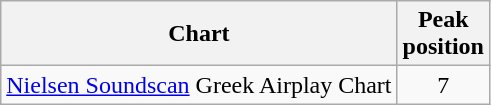<table class="wikitable sortable">
<tr>
<th>Chart</th>
<th>Peak<br>position</th>
</tr>
<tr>
<td><a href='#'>Nielsen Soundscan</a> Greek Airplay Chart</td>
<td align="center">7</td>
</tr>
</table>
